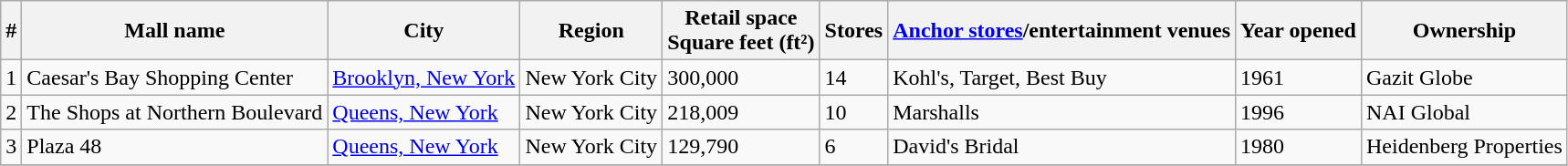<table class="wikitable sortable">
<tr>
<th data-sort-type=number>#</th>
<th>Mall name</th>
<th>City</th>
<th>Region</th>
<th>Retail space<br>Square feet (ft²)</th>
<th>Stores</th>
<th><a href='#'>Anchor stores</a>/entertainment venues</th>
<th>Year opened</th>
<th>Ownership</th>
</tr>
<tr>
<td>1</td>
<td>Caesar's Bay Shopping Center</td>
<td><a href='#'>Brooklyn, New York</a></td>
<td>New York City</td>
<td>300,000<br></td>
<td>14<br></td>
<td>Kohl's, Target, Best Buy<br></td>
<td>1961<br></td>
<td>Gazit Globe</td>
</tr>
<tr>
<td>2</td>
<td>The Shops at Northern Boulevard</td>
<td><a href='#'>Queens, New York</a></td>
<td>New York City</td>
<td>218,009<br></td>
<td>10</td>
<td>Marshalls<br></td>
<td>1996</td>
<td>NAI Global</td>
</tr>
<tr>
<td>3</td>
<td>Plaza 48</td>
<td><a href='#'>Queens, New York</a></td>
<td>New York City</td>
<td>129,790<br></td>
<td>6</td>
<td>David's Bridal</td>
<td>1980<br></td>
<td>Heidenberg Properties</td>
</tr>
<tr>
</tr>
</table>
